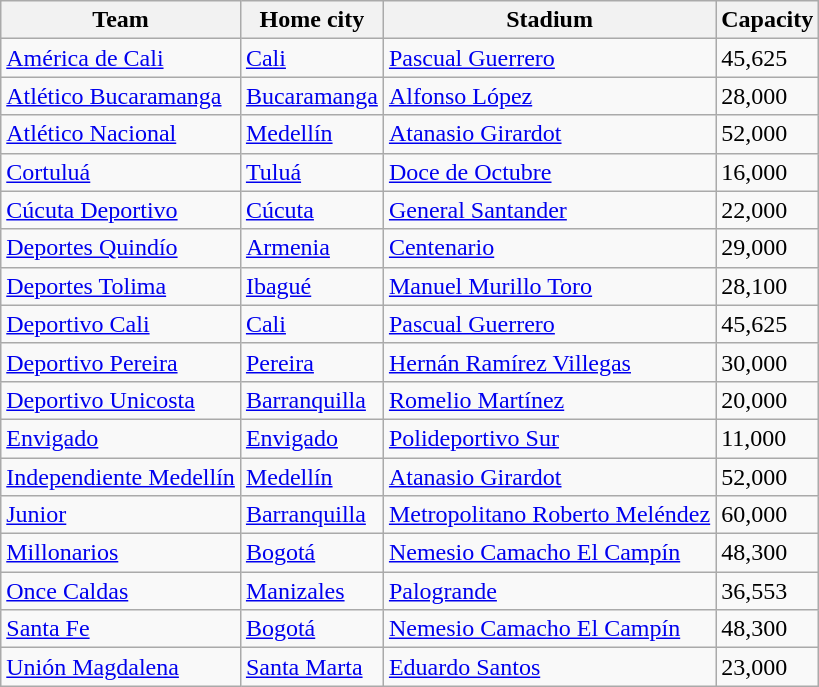<table class="wikitable sortable">
<tr>
<th>Team</th>
<th>Home city</th>
<th>Stadium</th>
<th>Capacity</th>
</tr>
<tr>
<td><a href='#'>América de Cali</a></td>
<td><a href='#'>Cali</a></td>
<td><a href='#'>Pascual Guerrero</a></td>
<td>45,625</td>
</tr>
<tr>
<td><a href='#'>Atlético Bucaramanga</a></td>
<td><a href='#'>Bucaramanga</a></td>
<td><a href='#'>Alfonso López</a></td>
<td>28,000</td>
</tr>
<tr>
<td><a href='#'>Atlético Nacional</a></td>
<td><a href='#'>Medellín</a></td>
<td><a href='#'>Atanasio Girardot</a></td>
<td>52,000</td>
</tr>
<tr>
<td><a href='#'>Cortuluá</a></td>
<td><a href='#'>Tuluá</a></td>
<td><a href='#'>Doce de Octubre</a></td>
<td>16,000</td>
</tr>
<tr>
<td><a href='#'>Cúcuta Deportivo</a></td>
<td><a href='#'>Cúcuta</a></td>
<td><a href='#'>General Santander</a></td>
<td>22,000</td>
</tr>
<tr>
<td><a href='#'>Deportes Quindío</a></td>
<td><a href='#'>Armenia</a></td>
<td><a href='#'>Centenario</a></td>
<td>29,000</td>
</tr>
<tr>
<td><a href='#'>Deportes Tolima</a></td>
<td><a href='#'>Ibagué</a></td>
<td><a href='#'>Manuel Murillo Toro</a></td>
<td>28,100</td>
</tr>
<tr>
<td><a href='#'>Deportivo Cali</a></td>
<td><a href='#'>Cali</a></td>
<td><a href='#'>Pascual Guerrero</a></td>
<td>45,625</td>
</tr>
<tr>
<td><a href='#'>Deportivo Pereira</a></td>
<td><a href='#'>Pereira</a></td>
<td><a href='#'>Hernán Ramírez Villegas</a></td>
<td>30,000</td>
</tr>
<tr>
<td><a href='#'>Deportivo Unicosta</a></td>
<td><a href='#'>Barranquilla</a></td>
<td><a href='#'>Romelio Martínez</a></td>
<td>20,000</td>
</tr>
<tr>
<td><a href='#'>Envigado</a></td>
<td><a href='#'>Envigado</a></td>
<td><a href='#'>Polideportivo Sur</a></td>
<td>11,000</td>
</tr>
<tr>
<td><a href='#'>Independiente Medellín</a></td>
<td><a href='#'>Medellín</a></td>
<td><a href='#'>Atanasio Girardot</a></td>
<td>52,000</td>
</tr>
<tr>
<td><a href='#'>Junior</a></td>
<td><a href='#'>Barranquilla</a></td>
<td><a href='#'>Metropolitano Roberto Meléndez</a></td>
<td>60,000</td>
</tr>
<tr>
<td><a href='#'>Millonarios</a></td>
<td><a href='#'>Bogotá</a></td>
<td><a href='#'>Nemesio Camacho El Campín</a></td>
<td>48,300</td>
</tr>
<tr>
<td><a href='#'>Once Caldas</a></td>
<td><a href='#'>Manizales</a></td>
<td><a href='#'>Palogrande</a></td>
<td>36,553</td>
</tr>
<tr>
<td><a href='#'>Santa Fe</a></td>
<td><a href='#'>Bogotá</a></td>
<td><a href='#'>Nemesio Camacho El Campín</a></td>
<td>48,300</td>
</tr>
<tr>
<td><a href='#'>Unión Magdalena</a></td>
<td><a href='#'>Santa Marta</a></td>
<td><a href='#'>Eduardo Santos</a></td>
<td>23,000</td>
</tr>
</table>
